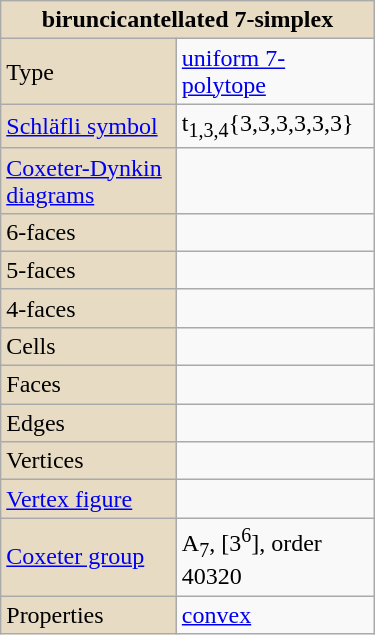<table class="wikitable" align="right" style="margin-left:10px" width="250">
<tr>
<th style="background:#e7dcc3;" colspan="2">biruncicantellated 7-simplex</th>
</tr>
<tr>
<td style="background:#e7dcc3;">Type</td>
<td><a href='#'>uniform 7-polytope</a></td>
</tr>
<tr>
<td style="background:#e7dcc3;"><a href='#'>Schläfli symbol</a></td>
<td>t<sub>1,3,4</sub>{3,3,3,3,3,3}</td>
</tr>
<tr>
<td style="background:#e7dcc3;"><a href='#'>Coxeter-Dynkin diagrams</a></td>
<td></td>
</tr>
<tr>
<td style="background:#e7dcc3;">6-faces</td>
<td></td>
</tr>
<tr>
<td style="background:#e7dcc3;">5-faces</td>
<td></td>
</tr>
<tr>
<td style="background:#e7dcc3;">4-faces</td>
<td></td>
</tr>
<tr>
<td style="background:#e7dcc3;">Cells</td>
<td></td>
</tr>
<tr>
<td style="background:#e7dcc3;">Faces</td>
<td></td>
</tr>
<tr>
<td style="background:#e7dcc3;">Edges</td>
<td></td>
</tr>
<tr>
<td style="background:#e7dcc3;">Vertices</td>
<td></td>
</tr>
<tr>
<td style="background:#e7dcc3;"><a href='#'>Vertex figure</a></td>
<td></td>
</tr>
<tr>
<td style="background:#e7dcc3;"><a href='#'>Coxeter group</a></td>
<td>A<sub>7</sub>, [3<sup>6</sup>], order 40320</td>
</tr>
<tr>
<td style="background:#e7dcc3;">Properties</td>
<td><a href='#'>convex</a></td>
</tr>
</table>
